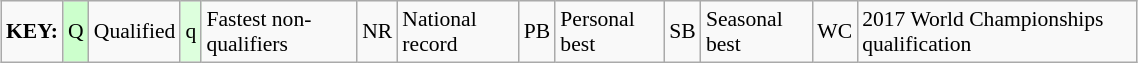<table class="wikitable" style="margin:0.5em auto; font-size:90%;position:relative;" width=60%>
<tr>
<td><strong>KEY:</strong></td>
<td bgcolor=ccffcc align=center>Q</td>
<td>Qualified</td>
<td bgcolor=ddffdd align=center>q</td>
<td>Fastest non-qualifiers</td>
<td align=center>NR</td>
<td>National record</td>
<td align=center>PB</td>
<td>Personal best</td>
<td align=center>SB</td>
<td>Seasonal best</td>
<td align=center>WC</td>
<td>2017 World Championships qualification</td>
</tr>
</table>
